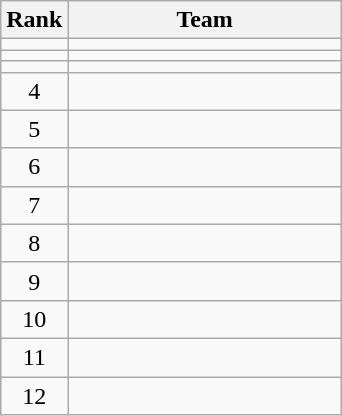<table class="wikitable" style="text-align:center;">
<tr>
<th>Rank</th>
<th width="175">Team</th>
</tr>
<tr>
<td></td>
<td align="left"></td>
</tr>
<tr>
<td></td>
<td align="left"></td>
</tr>
<tr>
<td></td>
<td align="left"></td>
</tr>
<tr>
<td>4</td>
<td align="left"></td>
</tr>
<tr>
<td>5</td>
<td align="left"></td>
</tr>
<tr>
<td>6</td>
<td align="left"></td>
</tr>
<tr>
<td>7</td>
<td align="left"></td>
</tr>
<tr>
<td>8</td>
<td align="left"></td>
</tr>
<tr>
<td>9</td>
<td align="left"></td>
</tr>
<tr>
<td>10</td>
<td align="left"></td>
</tr>
<tr>
<td>11</td>
<td align="left"></td>
</tr>
<tr>
<td>12</td>
<td align="left"></td>
</tr>
</table>
